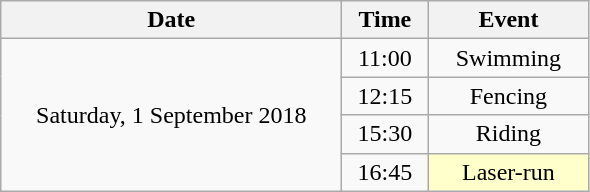<table class = "wikitable" style="text-align:center;">
<tr>
<th width=220>Date</th>
<th width=50>Time</th>
<th width=100>Event</th>
</tr>
<tr>
<td rowspan=4>Saturday, 1 September 2018</td>
<td>11:00</td>
<td>Swimming</td>
</tr>
<tr>
<td>12:15</td>
<td>Fencing</td>
</tr>
<tr>
<td>15:30</td>
<td>Riding</td>
</tr>
<tr>
<td>16:45</td>
<td bgcolor=ffffcc>Laser-run</td>
</tr>
</table>
